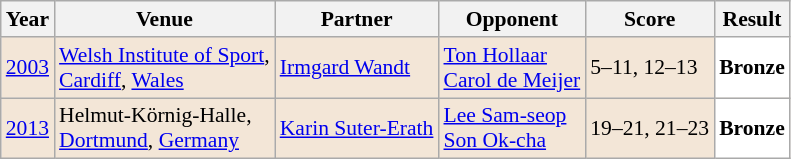<table class="sortable wikitable" style="font-size: 90%;">
<tr>
<th>Year</th>
<th>Venue</th>
<th>Partner</th>
<th>Opponent</th>
<th>Score</th>
<th>Result</th>
</tr>
<tr style="background:#F3E6D7">
<td align="center"><a href='#'>2003</a></td>
<td align="left"><a href='#'>Welsh Institute of Sport</a>,<br><a href='#'>Cardiff</a>, <a href='#'>Wales</a></td>
<td align="left"> <a href='#'>Irmgard Wandt</a></td>
<td align="left"> <a href='#'>Ton Hollaar</a> <br>  <a href='#'>Carol de Meijer</a></td>
<td align="left">5–11, 12–13</td>
<td style="text-align:left; background:white"> <strong>Bronze</strong></td>
</tr>
<tr style="background:#F3E6D7">
<td align="center"><a href='#'>2013</a></td>
<td align="left">Helmut-Körnig-Halle,<br><a href='#'>Dortmund</a>, <a href='#'>Germany</a></td>
<td align="left"> <a href='#'>Karin Suter-Erath</a></td>
<td align="left"> <a href='#'>Lee Sam-seop</a> <br>  <a href='#'>Son Ok-cha</a></td>
<td align="left">19–21, 21–23</td>
<td style="text-align:left; background:white"> <strong>Bronze</strong></td>
</tr>
</table>
